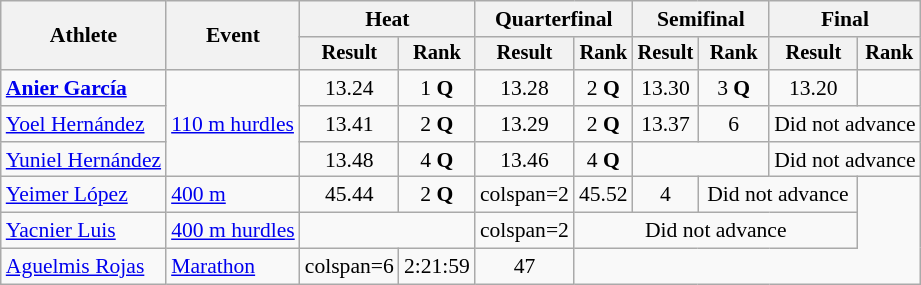<table class=wikitable style="font-size:90%">
<tr>
<th rowspan="2">Athlete</th>
<th rowspan="2">Event</th>
<th colspan="2">Heat</th>
<th colspan="2">Quarterfinal</th>
<th colspan="2">Semifinal</th>
<th colspan="2">Final</th>
</tr>
<tr style="font-size:95%">
<th>Result</th>
<th>Rank</th>
<th>Result</th>
<th>Rank</th>
<th>Result</th>
<th>Rank</th>
<th>Result</th>
<th>Rank</th>
</tr>
<tr align=center>
<td align=left><strong><a href='#'>Anier García</a></strong></td>
<td align=left rowspan=3><a href='#'>110 m hurdles</a></td>
<td>13.24</td>
<td>1 <strong>Q</strong></td>
<td>13.28</td>
<td>2 <strong>Q</strong></td>
<td>13.30</td>
<td>3 <strong>Q</strong></td>
<td>13.20</td>
<td></td>
</tr>
<tr align=center>
<td align=left><a href='#'>Yoel Hernández</a></td>
<td>13.41</td>
<td>2 <strong>Q</strong></td>
<td>13.29</td>
<td>2 <strong>Q</strong></td>
<td>13.37</td>
<td>6</td>
<td colspan=2>Did not advance</td>
</tr>
<tr align=center>
<td align=left><a href='#'>Yuniel Hernández</a></td>
<td>13.48</td>
<td>4 <strong>Q</strong></td>
<td>13.46</td>
<td>4 <strong>Q</strong></td>
<td colspan=2></td>
<td colspan=2>Did not advance</td>
</tr>
<tr align=center>
<td align=left><a href='#'>Yeimer López</a></td>
<td align=left><a href='#'>400 m</a></td>
<td>45.44</td>
<td>2 <strong>Q</strong></td>
<td>colspan=2 </td>
<td>45.52</td>
<td>4</td>
<td colspan=2>Did not advance</td>
</tr>
<tr align=center>
<td align=left><a href='#'>Yacnier Luis</a></td>
<td align=left><a href='#'>400 m hurdles</a></td>
<td colspan=2></td>
<td>colspan=2 </td>
<td colspan=4>Did not advance</td>
</tr>
<tr align=center>
<td align=left><a href='#'>Aguelmis Rojas</a></td>
<td align=left><a href='#'>Marathon</a></td>
<td>colspan=6 </td>
<td>2:21:59</td>
<td>47</td>
</tr>
</table>
